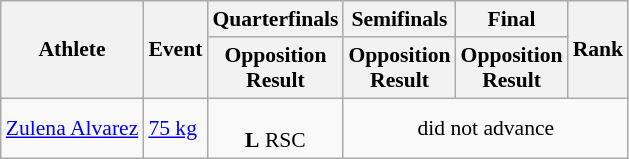<table class="wikitable" border="1" style="font-size:90%">
<tr>
<th rowspan=2>Athlete</th>
<th rowspan=2>Event</th>
<th>Quarterfinals</th>
<th>Semifinals</th>
<th>Final</th>
<th rowspan="2">Rank</th>
</tr>
<tr>
<th>Opposition<br>Result</th>
<th>Opposition<br>Result</th>
<th>Opposition<br>Result</th>
</tr>
<tr align=center>
<td align=left><a href='#'>Zulena Alvarez</a></td>
<td align=left><a href='#'>75 kg</a></td>
<td><br><strong>L</strong> RSC</td>
<td colspan=3>did not advance</td>
</tr>
</table>
